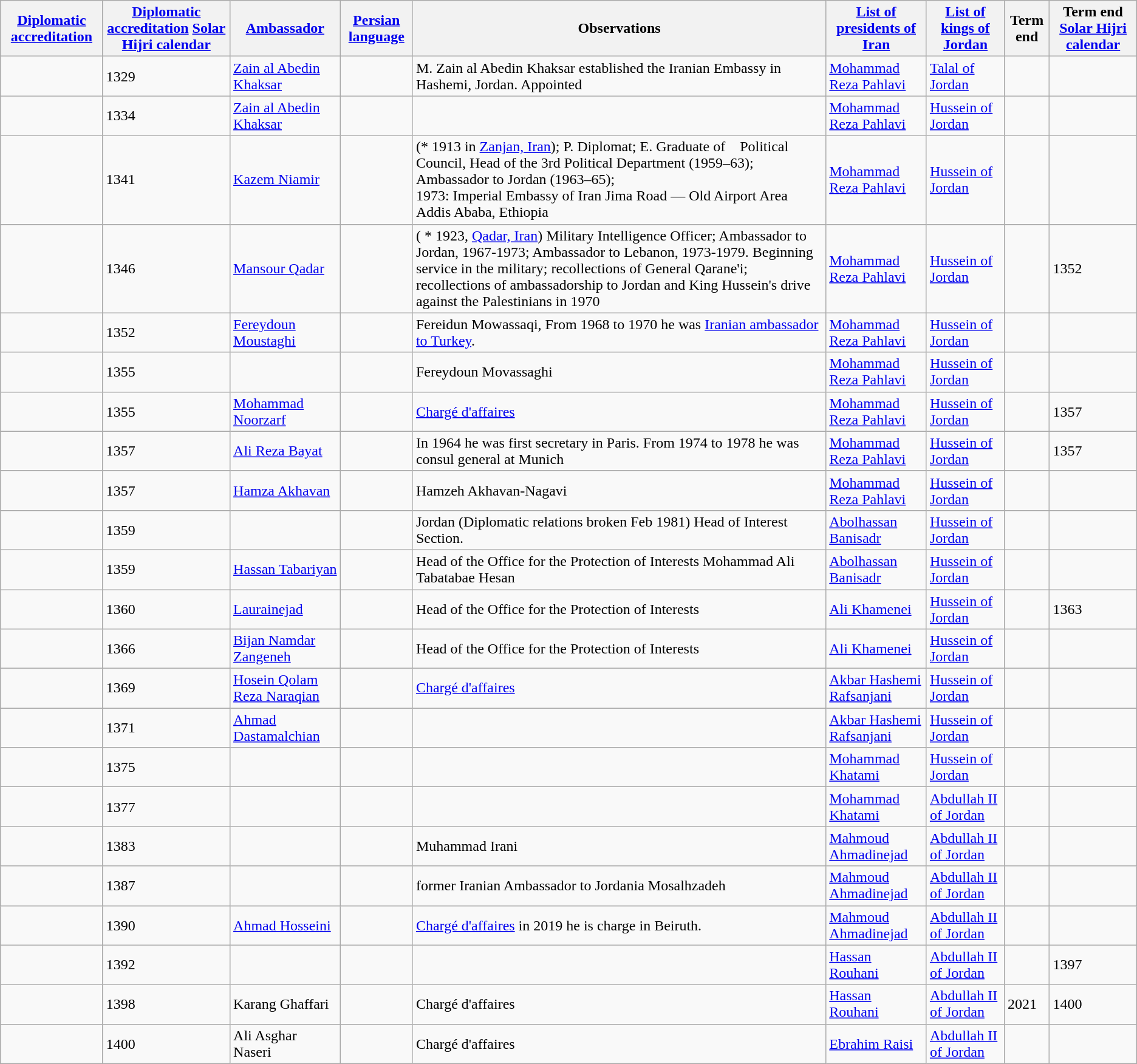<table class="wikitable sortable">
<tr>
<th><a href='#'>Diplomatic accreditation</a></th>
<th><a href='#'>Diplomatic accreditation</a> <a href='#'>Solar Hijri calendar</a></th>
<th><a href='#'>Ambassador</a></th>
<th><a href='#'>Persian language</a></th>
<th>Observations</th>
<th><a href='#'>List of presidents of Iran</a></th>
<th><a href='#'>List of kings of Jordan</a></th>
<th>Term end</th>
<th>Term end <a href='#'>Solar Hijri calendar</a></th>
</tr>
<tr>
<td></td>
<td>1329</td>
<td><a href='#'>Zain al Abedin Khaksar</a></td>
<td></td>
<td>M. Zain al Abedin Khaksar established the Iranian Embassy in Hashemi, Jordan. Appointed </td>
<td><a href='#'>Mohammad Reza Pahlavi</a></td>
<td><a href='#'>Talal of Jordan</a></td>
<td></td>
<td></td>
</tr>
<tr>
<td></td>
<td>1334</td>
<td><a href='#'>Zain al Abedin Khaksar</a></td>
<td></td>
<td></td>
<td><a href='#'>Mohammad Reza Pahlavi</a></td>
<td><a href='#'>Hussein of Jordan</a></td>
<td></td>
<td></td>
</tr>
<tr>
<td></td>
<td>1341</td>
<td><a href='#'>Kazem Niamir</a></td>
<td></td>
<td>(* 1913 in <a href='#'>Zanjan, Iran</a>); P. Diplomat; E. Graduate of    Political Council, Head of the 3rd Political Department (1959–63); Ambassador to Jordan (1963–65);<br>1973: Imperial Embassy of Iran Jima Road — Old Airport Area Addis Ababa, Ethiopia</td>
<td><a href='#'>Mohammad Reza Pahlavi</a></td>
<td><a href='#'>Hussein of Jordan</a></td>
<td></td>
<td></td>
</tr>
<tr>
<td></td>
<td>1346</td>
<td><a href='#'>Mansour Qadar</a></td>
<td></td>
<td>( * 1923, <a href='#'>Qadar, Iran</a>)  Military Intelligence Officer; Ambassador to Jordan, 1967-1973; Ambassador to Lebanon, 1973-1979. Beginning service in the military; recollections of General Qarane'i; recollections of ambassadorship to Jordan and King Hussein's drive against the Palestinians in 1970</td>
<td><a href='#'>Mohammad Reza Pahlavi</a></td>
<td><a href='#'>Hussein of Jordan</a></td>
<td></td>
<td>1352</td>
</tr>
<tr>
<td></td>
<td>1352</td>
<td><a href='#'>Fereydoun Moustaghi</a></td>
<td></td>
<td>Fereidun Mowassaqi, From 1968 to 1970 he was <a href='#'>Iranian ambassador to Turkey</a>.</td>
<td><a href='#'>Mohammad Reza Pahlavi</a></td>
<td><a href='#'>Hussein of Jordan</a></td>
<td></td>
<td></td>
</tr>
<tr>
<td></td>
<td>1355</td>
<td></td>
<td></td>
<td>Fereydoun Movassaghi</td>
<td><a href='#'>Mohammad Reza Pahlavi</a></td>
<td><a href='#'>Hussein of Jordan</a></td>
<td></td>
<td></td>
</tr>
<tr>
<td></td>
<td>1355</td>
<td><a href='#'>Mohammad Noorzarf</a></td>
<td></td>
<td><a href='#'>Chargé d'affaires</a></td>
<td><a href='#'>Mohammad Reza Pahlavi</a></td>
<td><a href='#'>Hussein of Jordan</a></td>
<td></td>
<td>1357</td>
</tr>
<tr>
<td></td>
<td>1357</td>
<td><a href='#'>Ali Reza Bayat</a></td>
<td></td>
<td>In 1964 he was first secretary in Paris. From 1974 to 1978 he was consul general at Munich</td>
<td><a href='#'>Mohammad Reza Pahlavi</a></td>
<td><a href='#'>Hussein of Jordan</a></td>
<td></td>
<td>1357</td>
</tr>
<tr>
<td></td>
<td>1357</td>
<td><a href='#'>Hamza Akhavan</a></td>
<td></td>
<td>Hamzeh Akhavan-Nagavi</td>
<td><a href='#'>Mohammad Reza Pahlavi</a></td>
<td><a href='#'>Hussein of Jordan</a></td>
<td></td>
<td></td>
</tr>
<tr>
<td></td>
<td>1359</td>
<td></td>
<td></td>
<td>Jordan (Diplomatic relations broken Feb 1981) Head of Interest Section.</td>
<td><a href='#'>Abolhassan Banisadr</a></td>
<td><a href='#'>Hussein of Jordan</a></td>
<td></td>
<td></td>
</tr>
<tr>
<td></td>
<td>1359</td>
<td><a href='#'>Hassan Tabariyan</a></td>
<td></td>
<td>Head of the Office for the Protection of Interests Mohammad Ali Tabatabae Hesan</td>
<td><a href='#'>Abolhassan Banisadr</a></td>
<td><a href='#'>Hussein of Jordan</a></td>
<td></td>
<td></td>
</tr>
<tr>
<td></td>
<td>1360</td>
<td><a href='#'>Laurainejad</a></td>
<td></td>
<td>Head of the Office for the Protection of Interests</td>
<td><a href='#'>Ali Khamenei</a></td>
<td><a href='#'>Hussein of Jordan</a></td>
<td></td>
<td>1363</td>
</tr>
<tr>
<td></td>
<td>1366</td>
<td><a href='#'>Bijan Namdar Zangeneh</a></td>
<td></td>
<td>Head of the Office for the Protection of Interests </td>
<td><a href='#'>Ali Khamenei</a></td>
<td><a href='#'>Hussein of Jordan</a></td>
<td></td>
<td></td>
</tr>
<tr>
<td></td>
<td>1369</td>
<td><a href='#'>Hosein Qolam Reza Naraqian</a></td>
<td></td>
<td><a href='#'>Chargé d'affaires</a></td>
<td><a href='#'>Akbar Hashemi Rafsanjani</a></td>
<td><a href='#'>Hussein of Jordan</a></td>
<td></td>
<td></td>
</tr>
<tr>
<td></td>
<td>1371</td>
<td><a href='#'>Ahmad Dastamalchian</a></td>
<td></td>
<td></td>
<td><a href='#'>Akbar Hashemi Rafsanjani</a></td>
<td><a href='#'>Hussein of Jordan</a></td>
<td></td>
<td></td>
</tr>
<tr>
<td></td>
<td>1375</td>
<td></td>
<td></td>
<td></td>
<td><a href='#'>Mohammad Khatami</a></td>
<td><a href='#'>Hussein of Jordan</a></td>
<td></td>
<td></td>
</tr>
<tr>
<td></td>
<td>1377</td>
<td></td>
<td></td>
<td></td>
<td><a href='#'>Mohammad Khatami</a></td>
<td><a href='#'>Abdullah II of Jordan</a></td>
<td></td>
<td></td>
</tr>
<tr>
<td></td>
<td>1383</td>
<td></td>
<td></td>
<td>Muhammad Irani</td>
<td><a href='#'>Mahmoud Ahmadinejad</a></td>
<td><a href='#'>Abdullah II of Jordan</a></td>
<td></td>
<td></td>
</tr>
<tr>
<td></td>
<td>1387</td>
<td></td>
<td></td>
<td>former Iranian Ambassador to Jordania Mosalhzadeh</td>
<td><a href='#'>Mahmoud Ahmadinejad</a></td>
<td><a href='#'>Abdullah II of Jordan</a></td>
<td></td>
<td></td>
</tr>
<tr>
<td></td>
<td>1390</td>
<td><a href='#'>Ahmad Hosseini</a></td>
<td></td>
<td><a href='#'>Chargé d'affaires</a> in 2019 he is charge in Beiruth.</td>
<td><a href='#'>Mahmoud Ahmadinejad</a></td>
<td><a href='#'>Abdullah II of Jordan</a></td>
<td></td>
<td></td>
</tr>
<tr>
<td></td>
<td>1392</td>
<td></td>
<td></td>
<td></td>
<td><a href='#'>Hassan Rouhani</a></td>
<td><a href='#'>Abdullah II of Jordan</a></td>
<td></td>
<td>1397</td>
</tr>
<tr>
<td></td>
<td>1398</td>
<td>Karang Ghaffari</td>
<td></td>
<td>Chargé d'affaires</td>
<td><a href='#'>Hassan Rouhani</a></td>
<td><a href='#'>Abdullah II of Jordan</a></td>
<td>2021</td>
<td>1400</td>
</tr>
<tr>
<td></td>
<td>1400</td>
<td>Ali Asghar Naseri</td>
<td></td>
<td>Chargé d'affaires</td>
<td><a href='#'>Ebrahim Raisi</a></td>
<td><a href='#'>Abdullah II of Jordan</a></td>
<td></td>
<td></td>
</tr>
</table>
